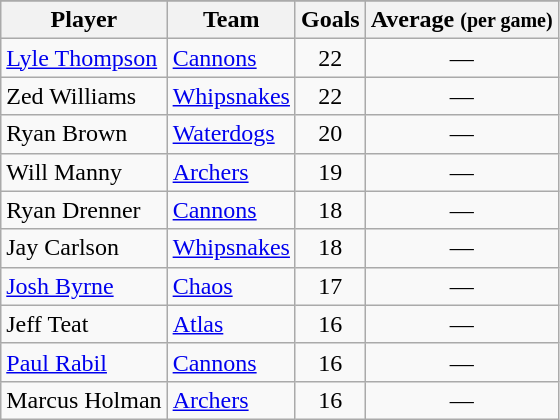<table class="wikitable sortable" style="text-align:left;">
<tr>
</tr>
<tr>
<th>Player</th>
<th>Team</th>
<th>Goals</th>
<th>Average <small>(per game)</small><br></th>
</tr>
<tr>
<td><a href='#'>Lyle Thompson</a></td>
<td><a href='#'>Cannons</a></td>
<td style="text-align:center;">22</td>
<td style="text-align:center;">—</td>
</tr>
<tr>
<td>Zed Williams</td>
<td><a href='#'>Whipsnakes</a></td>
<td style="text-align:center;">22</td>
<td style="text-align:center;">—</td>
</tr>
<tr>
<td>Ryan Brown</td>
<td><a href='#'>Waterdogs</a></td>
<td style="text-align:center;">20</td>
<td style="text-align:center;">—</td>
</tr>
<tr>
<td>Will Manny</td>
<td><a href='#'>Archers</a></td>
<td style="text-align:center;">19</td>
<td style="text-align:center;">—</td>
</tr>
<tr>
<td>Ryan Drenner</td>
<td><a href='#'>Cannons</a></td>
<td style="text-align:center;">18</td>
<td style="text-align:center;">—</td>
</tr>
<tr>
<td>Jay Carlson</td>
<td><a href='#'>Whipsnakes</a></td>
<td style="text-align:center;">18</td>
<td style="text-align:center;">—</td>
</tr>
<tr>
<td><a href='#'>Josh Byrne</a></td>
<td><a href='#'>Chaos</a></td>
<td style="text-align:center;">17</td>
<td style="text-align:center;">—</td>
</tr>
<tr>
<td>Jeff Teat</td>
<td><a href='#'>Atlas</a></td>
<td style="text-align:center;">16</td>
<td style="text-align:center;">—</td>
</tr>
<tr>
<td><a href='#'>Paul Rabil</a></td>
<td><a href='#'>Cannons</a></td>
<td style="text-align:center;">16</td>
<td style="text-align:center;">—</td>
</tr>
<tr>
<td>Marcus Holman</td>
<td><a href='#'>Archers</a></td>
<td style="text-align:center;">16</td>
<td style="text-align:center;">—</td>
</tr>
</table>
